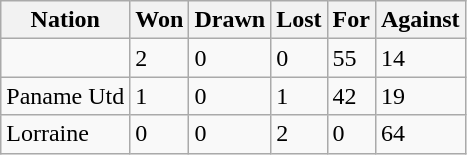<table class="wikitable">
<tr>
<th>Nation</th>
<th>Won</th>
<th>Drawn</th>
<th>Lost</th>
<th>For</th>
<th>Against</th>
</tr>
<tr>
<td></td>
<td>2</td>
<td>0</td>
<td>0</td>
<td>55</td>
<td>14</td>
</tr>
<tr>
<td>Paname Utd</td>
<td>1</td>
<td>0</td>
<td>1</td>
<td>42</td>
<td>19</td>
</tr>
<tr>
<td>Lorraine</td>
<td>0</td>
<td>0</td>
<td>2</td>
<td>0</td>
<td>64</td>
</tr>
</table>
